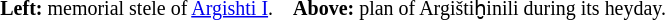<table class="graytable" style="text-align:center">
<tr>
<td width="35%" rowspan=2></td>
<td width="2%"></td>
<td></td>
</tr>
<tr>
<td></td>
<td><small><strong>Left:</strong> memorial stele of <a href='#'>Argishti I</a>.    <strong>Above:</strong> plan of Argištiḫinili during its heyday.</small></td>
</tr>
</table>
